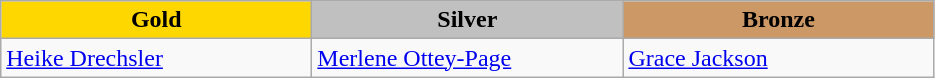<table class="wikitable" style="text-align:left">
<tr align="center">
<td width=200 bgcolor=gold><strong>Gold</strong></td>
<td width=200 bgcolor=silver><strong>Silver</strong></td>
<td width=200 bgcolor=CC9966><strong>Bronze</strong></td>
</tr>
<tr>
<td><a href='#'>Heike Drechsler</a><br><em></em></td>
<td><a href='#'>Merlene Ottey-Page</a><br><em></em></td>
<td><a href='#'>Grace Jackson</a><br><em></em></td>
</tr>
</table>
